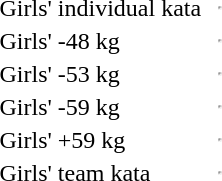<table>
<tr>
<td>Girls' individual kata<br></td>
<td></td>
<td></td>
<td><hr></td>
</tr>
<tr>
<td>Girls' -48 kg<br></td>
<td></td>
<td></td>
<td><hr></td>
</tr>
<tr>
<td>Girls' -53 kg<br></td>
<td></td>
<td></td>
<td><hr></td>
</tr>
<tr>
<td>Girls' -59 kg<br></td>
<td></td>
<td></td>
<td><hr></td>
</tr>
<tr>
<td>Girls' +59 kg<br></td>
<td></td>
<td></td>
<td><hr></td>
</tr>
<tr>
<td>Girls' team kata <br></td>
<td></td>
<td></td>
<td><hr></td>
</tr>
</table>
